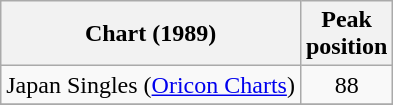<table class="wikitable">
<tr>
<th>Chart (1989)</th>
<th>Peak<br>position</th>
</tr>
<tr>
<td>Japan Singles (<a href='#'>Oricon Charts</a>)</td>
<td align="center">88</td>
</tr>
<tr>
</tr>
</table>
